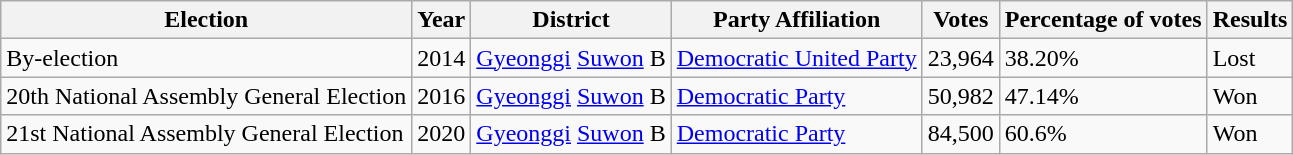<table class="wikitable">
<tr>
<th>Election</th>
<th>Year</th>
<th>District</th>
<th>Party Affiliation</th>
<th>Votes</th>
<th>Percentage of votes</th>
<th>Results</th>
</tr>
<tr>
<td>By-election</td>
<td>2014</td>
<td><a href='#'>Gyeonggi</a> <a href='#'>Suwon</a> B</td>
<td><a href='#'>Democratic United Party</a></td>
<td>23,964</td>
<td>38.20%</td>
<td>Lost</td>
</tr>
<tr>
<td>20th National Assembly General Election</td>
<td>2016</td>
<td><a href='#'>Gyeonggi</a> <a href='#'>Suwon</a> B</td>
<td><a href='#'>Democratic Party</a></td>
<td>50,982</td>
<td>47.14%</td>
<td>Won</td>
</tr>
<tr>
<td>21st National Assembly General Election</td>
<td>2020</td>
<td><a href='#'>Gyeonggi</a> <a href='#'>Suwon</a> B</td>
<td><a href='#'>Democratic Party</a></td>
<td>84,500</td>
<td>60.6%</td>
<td>Won</td>
</tr>
</table>
